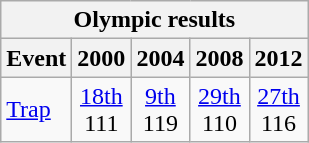<table class="wikitable" style="text-align: center">
<tr>
<th colspan=5>Olympic results</th>
</tr>
<tr>
<th>Event</th>
<th>2000</th>
<th>2004</th>
<th>2008</th>
<th>2012</th>
</tr>
<tr>
<td align=left><a href='#'>Trap</a></td>
<td><a href='#'>18th</a><br>111</td>
<td><a href='#'>9th</a><br>119</td>
<td><a href='#'>29th</a><br>110</td>
<td><a href='#'>27th</a><br>116</td>
</tr>
</table>
